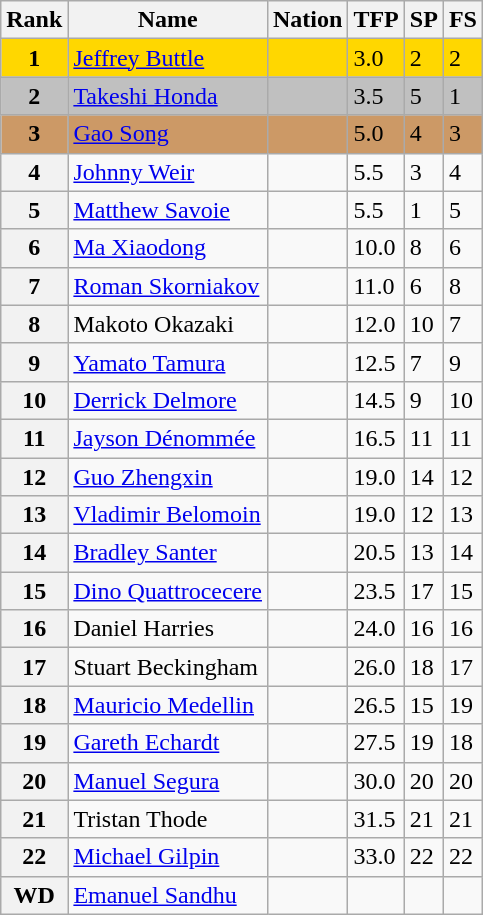<table class="wikitable">
<tr>
<th>Rank</th>
<th>Name</th>
<th>Nation</th>
<th>TFP</th>
<th>SP</th>
<th>FS</th>
</tr>
<tr bgcolor="gold">
<td align="center"><strong>1</strong></td>
<td><a href='#'>Jeffrey Buttle</a></td>
<td></td>
<td>3.0</td>
<td>2</td>
<td>2</td>
</tr>
<tr bgcolor="silver">
<td align="center"><strong>2</strong></td>
<td><a href='#'>Takeshi Honda</a></td>
<td></td>
<td>3.5</td>
<td>5</td>
<td>1</td>
</tr>
<tr bgcolor="cc9966">
<td align="center"><strong>3</strong></td>
<td><a href='#'>Gao Song</a></td>
<td></td>
<td>5.0</td>
<td>4</td>
<td>3</td>
</tr>
<tr>
<th>4</th>
<td><a href='#'>Johnny Weir</a></td>
<td></td>
<td>5.5</td>
<td>3</td>
<td>4</td>
</tr>
<tr>
<th>5</th>
<td><a href='#'>Matthew Savoie</a></td>
<td></td>
<td>5.5</td>
<td>1</td>
<td>5</td>
</tr>
<tr>
<th>6</th>
<td><a href='#'>Ma Xiaodong</a></td>
<td></td>
<td>10.0</td>
<td>8</td>
<td>6</td>
</tr>
<tr>
<th>7</th>
<td><a href='#'>Roman Skorniakov</a></td>
<td></td>
<td>11.0</td>
<td>6</td>
<td>8</td>
</tr>
<tr>
<th>8</th>
<td>Makoto Okazaki</td>
<td></td>
<td>12.0</td>
<td>10</td>
<td>7</td>
</tr>
<tr>
<th>9</th>
<td><a href='#'>Yamato Tamura</a></td>
<td></td>
<td>12.5</td>
<td>7</td>
<td>9</td>
</tr>
<tr>
<th>10</th>
<td><a href='#'>Derrick Delmore</a></td>
<td></td>
<td>14.5</td>
<td>9</td>
<td>10</td>
</tr>
<tr>
<th>11</th>
<td><a href='#'>Jayson Dénommée</a></td>
<td></td>
<td>16.5</td>
<td>11</td>
<td>11</td>
</tr>
<tr>
<th>12</th>
<td><a href='#'>Guo Zhengxin</a></td>
<td></td>
<td>19.0</td>
<td>14</td>
<td>12</td>
</tr>
<tr>
<th>13</th>
<td><a href='#'>Vladimir Belomoin</a></td>
<td></td>
<td>19.0</td>
<td>12</td>
<td>13</td>
</tr>
<tr>
<th>14</th>
<td><a href='#'>Bradley Santer</a></td>
<td></td>
<td>20.5</td>
<td>13</td>
<td>14</td>
</tr>
<tr>
<th>15</th>
<td><a href='#'>Dino Quattrocecere</a></td>
<td></td>
<td>23.5</td>
<td>17</td>
<td>15</td>
</tr>
<tr>
<th>16</th>
<td>Daniel Harries</td>
<td></td>
<td>24.0</td>
<td>16</td>
<td>16</td>
</tr>
<tr>
<th>17</th>
<td>Stuart Beckingham</td>
<td></td>
<td>26.0</td>
<td>18</td>
<td>17</td>
</tr>
<tr>
<th>18</th>
<td><a href='#'>Mauricio Medellin</a></td>
<td></td>
<td>26.5</td>
<td>15</td>
<td>19</td>
</tr>
<tr>
<th>19</th>
<td><a href='#'>Gareth Echardt</a></td>
<td></td>
<td>27.5</td>
<td>19</td>
<td>18</td>
</tr>
<tr>
<th>20</th>
<td><a href='#'>Manuel Segura</a></td>
<td></td>
<td>30.0</td>
<td>20</td>
<td>20</td>
</tr>
<tr>
<th>21</th>
<td>Tristan Thode</td>
<td></td>
<td>31.5</td>
<td>21</td>
<td>21</td>
</tr>
<tr>
<th>22</th>
<td><a href='#'>Michael Gilpin</a></td>
<td></td>
<td>33.0</td>
<td>22</td>
<td>22</td>
</tr>
<tr>
<th>WD</th>
<td><a href='#'>Emanuel Sandhu</a></td>
<td></td>
<td></td>
<td></td>
<td></td>
</tr>
</table>
